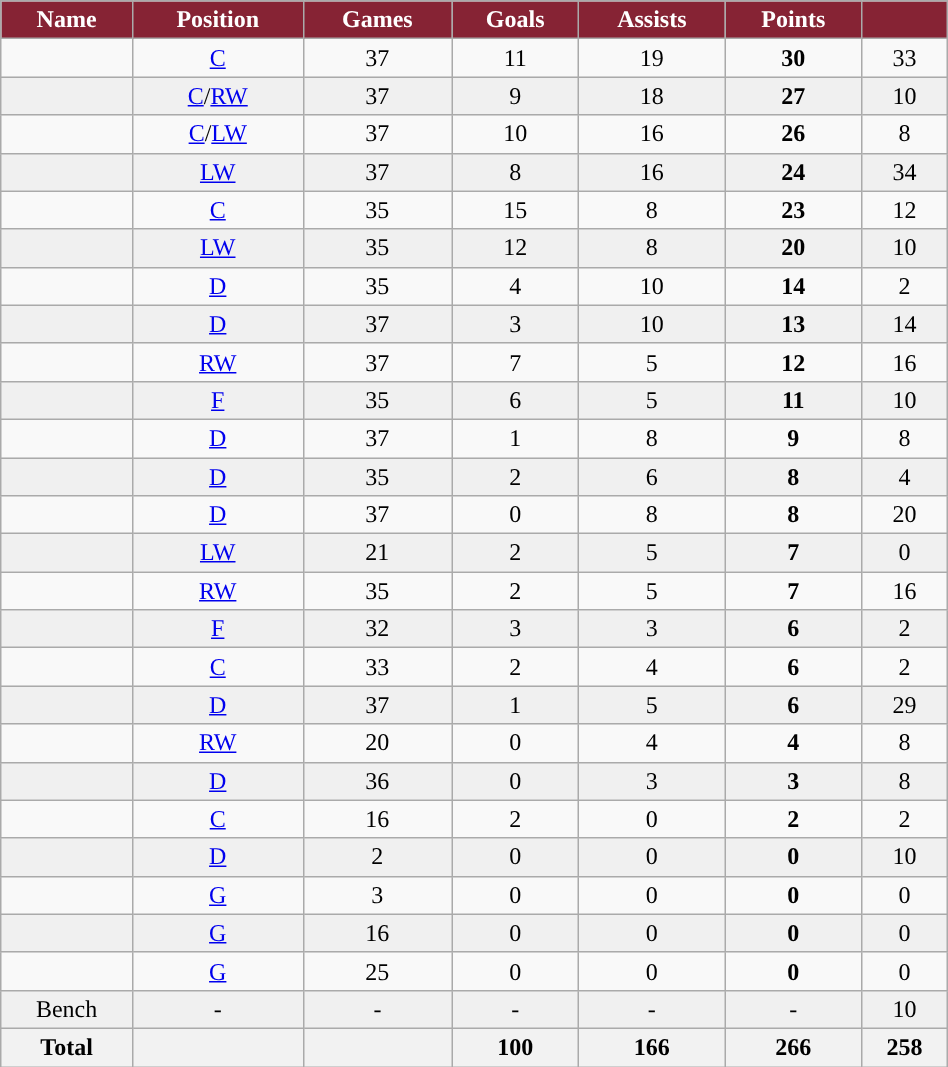<table class="wikitable sortable" width ="50%">
<tr align="center">
<th style="color:white; background:#862334; ">Name</th>
<th style="color:white; background:#862334; ">Position</th>
<th style="color:white; background:#862334; ">Games</th>
<th style="color:white; background:#862334; ">Goals</th>
<th style="color:white; background:#862334; ">Assists</th>
<th style="color:white; background:#862334; ">Points</th>
<th style="color:white; background:#862334; "><a href='#'></a></th>
</tr>
<tr align="center" bgcolor="">
<td></td>
<td><a href='#'>C</a></td>
<td>37</td>
<td>11</td>
<td>19</td>
<td><strong>30</strong></td>
<td>33</td>
</tr>
<tr align="center" bgcolor="f0f0f0">
<td></td>
<td><a href='#'>C</a>/<a href='#'>RW</a></td>
<td>37</td>
<td>9</td>
<td>18</td>
<td><strong>27</strong></td>
<td>10</td>
</tr>
<tr align="center" bgcolor="">
<td></td>
<td><a href='#'>C</a>/<a href='#'>LW</a></td>
<td>37</td>
<td>10</td>
<td>16</td>
<td><strong>26</strong></td>
<td>8</td>
</tr>
<tr align="center" bgcolor="f0f0f0">
<td></td>
<td><a href='#'>LW</a></td>
<td>37</td>
<td>8</td>
<td>16</td>
<td><strong>24</strong></td>
<td>34</td>
</tr>
<tr align="center" bgcolor="">
<td></td>
<td><a href='#'>C</a></td>
<td>35</td>
<td>15</td>
<td>8</td>
<td><strong>23</strong></td>
<td>12</td>
</tr>
<tr align="center" bgcolor="f0f0f0">
<td></td>
<td><a href='#'>LW</a></td>
<td>35</td>
<td>12</td>
<td>8</td>
<td><strong>20</strong></td>
<td>10</td>
</tr>
<tr align="center" bgcolor="">
<td></td>
<td><a href='#'>D</a></td>
<td>35</td>
<td>4</td>
<td>10</td>
<td><strong>14</strong></td>
<td>2</td>
</tr>
<tr align="center" bgcolor="f0f0f0">
<td></td>
<td><a href='#'>D</a></td>
<td>37</td>
<td>3</td>
<td>10</td>
<td><strong>13</strong></td>
<td>14</td>
</tr>
<tr align="center" bgcolor="">
<td></td>
<td><a href='#'>RW</a></td>
<td>37</td>
<td>7</td>
<td>5</td>
<td><strong>12</strong></td>
<td>16</td>
</tr>
<tr align="center" bgcolor="f0f0f0">
<td></td>
<td><a href='#'>F</a></td>
<td>35</td>
<td>6</td>
<td>5</td>
<td><strong>11</strong></td>
<td>10</td>
</tr>
<tr align="center" bgcolor="">
<td></td>
<td><a href='#'>D</a></td>
<td>37</td>
<td>1</td>
<td>8</td>
<td><strong>9</strong></td>
<td>8</td>
</tr>
<tr align="center" bgcolor="f0f0f0">
<td></td>
<td><a href='#'>D</a></td>
<td>35</td>
<td>2</td>
<td>6</td>
<td><strong>8</strong></td>
<td>4</td>
</tr>
<tr align="center" bgcolor="">
<td></td>
<td><a href='#'>D</a></td>
<td>37</td>
<td>0</td>
<td>8</td>
<td><strong>8</strong></td>
<td>20</td>
</tr>
<tr align="center" bgcolor="f0f0f0">
<td></td>
<td><a href='#'>LW</a></td>
<td>21</td>
<td>2</td>
<td>5</td>
<td><strong>7</strong></td>
<td>0</td>
</tr>
<tr align="center" bgcolor="">
<td></td>
<td><a href='#'>RW</a></td>
<td>35</td>
<td>2</td>
<td>5</td>
<td><strong>7</strong></td>
<td>16</td>
</tr>
<tr align="center" bgcolor="f0f0f0">
<td></td>
<td><a href='#'>F</a></td>
<td>32</td>
<td>3</td>
<td>3</td>
<td><strong>6</strong></td>
<td>2</td>
</tr>
<tr align="center" bgcolor="">
<td></td>
<td><a href='#'>C</a></td>
<td>33</td>
<td>2</td>
<td>4</td>
<td><strong>6</strong></td>
<td>2</td>
</tr>
<tr align="center" bgcolor="f0f0f0">
<td></td>
<td><a href='#'>D</a></td>
<td>37</td>
<td>1</td>
<td>5</td>
<td><strong>6</strong></td>
<td>29</td>
</tr>
<tr align="center" bgcolor="">
<td></td>
<td><a href='#'>RW</a></td>
<td>20</td>
<td>0</td>
<td>4</td>
<td><strong>4</strong></td>
<td>8</td>
</tr>
<tr align="center" bgcolor="f0f0f0">
<td></td>
<td><a href='#'>D</a></td>
<td>36</td>
<td>0</td>
<td>3</td>
<td><strong>3</strong></td>
<td>8</td>
</tr>
<tr align="center" bgcolor="">
<td></td>
<td><a href='#'>C</a></td>
<td>16</td>
<td>2</td>
<td>0</td>
<td><strong>2</strong></td>
<td>2</td>
</tr>
<tr align="center" bgcolor="f0f0f0">
<td></td>
<td><a href='#'>D</a></td>
<td>2</td>
<td>0</td>
<td>0</td>
<td><strong>0</strong></td>
<td>10</td>
</tr>
<tr align="center" bgcolor="">
<td></td>
<td><a href='#'>G</a></td>
<td>3</td>
<td>0</td>
<td>0</td>
<td><strong>0</strong></td>
<td>0</td>
</tr>
<tr align="center" bgcolor="f0f0f0">
<td></td>
<td><a href='#'>G</a></td>
<td>16</td>
<td>0</td>
<td>0</td>
<td><strong>0</strong></td>
<td>0</td>
</tr>
<tr align="center" bgcolor="">
<td></td>
<td><a href='#'>G</a></td>
<td>25</td>
<td>0</td>
<td>0</td>
<td><strong>0</strong></td>
<td>0</td>
</tr>
<tr align="center" bgcolor="f0f0f0">
<td>Bench</td>
<td>-</td>
<td>-</td>
<td>-</td>
<td>-</td>
<td>-</td>
<td>10</td>
</tr>
<tr>
<th>Total</th>
<th></th>
<th></th>
<th>100</th>
<th>166</th>
<th>266</th>
<th>258</th>
</tr>
</table>
